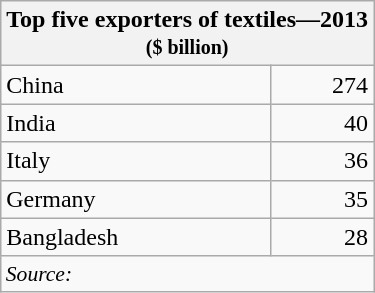<table class="wikitable floatright">
<tr>
<th colspan=2><strong>Top five exporters of textiles—2013</strong><br><small>($ billion)</small></th>
</tr>
<tr>
<td>China</td>
<td style="text-align:right;">274</td>
</tr>
<tr>
<td>India</td>
<td style="text-align:right;">40</td>
</tr>
<tr>
<td>Italy</td>
<td style="text-align:right;">36</td>
</tr>
<tr>
<td>Germany</td>
<td style="text-align:right;">35</td>
</tr>
<tr>
<td>Bangladesh</td>
<td style="text-align:right;">28</td>
</tr>
<tr>
<td colspan=2 style="font-size:90%;"><em>Source:</em></td>
</tr>
</table>
